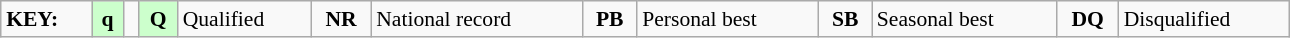<table class="wikitable" style="margin:0.5em auto; font-size:90%;position:relative;" width=68%>
<tr>
<td><strong>KEY:</strong></td>
<td bgcolor=ccffcc align=center><strong>q</strong></td>
<td></td>
<td bgcolor=ccffcc align=center><strong>Q</strong></td>
<td>Qualified</td>
<td align=center><strong>NR</strong></td>
<td>National record</td>
<td align=center><strong>PB</strong></td>
<td>Personal best</td>
<td align=center><strong>SB</strong></td>
<td>Seasonal best</td>
<td align=center><strong>DQ</strong></td>
<td>Disqualified</td>
</tr>
</table>
